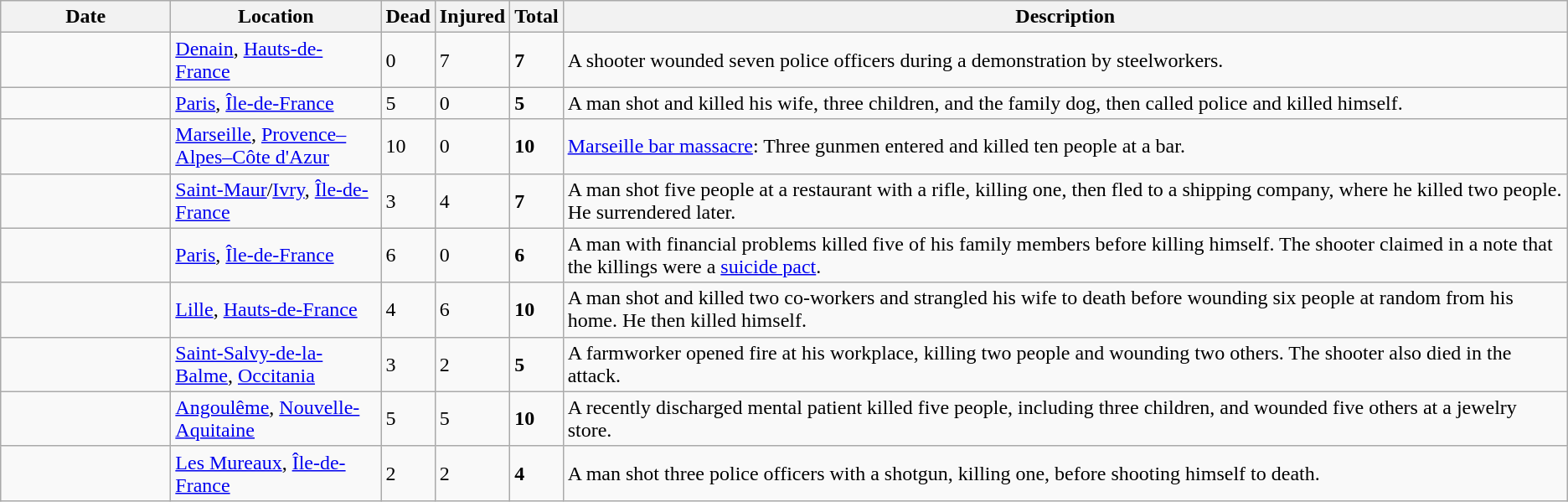<table class="wikitable sortable">
<tr>
<th scope="col" style="width: 8rem;">Date</th>
<th scope="col" style="width: 10rem;">Location</th>
<th data-sort-type=number>Dead</th>
<th data-sort-type=number>Injured</th>
<th data-sort-type=number>Total</th>
<th class=unsortable>Description</th>
</tr>
<tr>
<td></td>
<td><a href='#'>Denain</a>, <a href='#'>Hauts-de-France</a></td>
<td>0</td>
<td>7</td>
<td><strong>7</strong></td>
<td>A shooter wounded seven police officers during a demonstration by steelworkers.</td>
</tr>
<tr>
<td></td>
<td><a href='#'>Paris</a>, <a href='#'>Île-de-France</a></td>
<td>5</td>
<td>0</td>
<td><strong>5</strong></td>
<td>A man shot and killed his wife, three children, and the family dog, then called police and killed himself.</td>
</tr>
<tr>
<td></td>
<td><a href='#'>Marseille</a>, <a href='#'>Provence–Alpes–Côte d'Azur</a></td>
<td>10</td>
<td>0</td>
<td><strong>10</strong></td>
<td><a href='#'>Marseille bar massacre</a>: Three gunmen entered and killed ten people at a bar.</td>
</tr>
<tr>
<td></td>
<td><a href='#'>Saint-Maur</a>/<a href='#'>Ivry</a>, <a href='#'>Île-de-France</a></td>
<td>3</td>
<td>4</td>
<td><strong>7</strong></td>
<td>A man shot five people at a restaurant with a rifle, killing one, then fled to a shipping company, where he killed two people. He surrendered later.</td>
</tr>
<tr>
<td></td>
<td><a href='#'>Paris</a>, <a href='#'>Île-de-France</a></td>
<td>6</td>
<td>0</td>
<td><strong>6</strong></td>
<td>A man with financial problems killed five of his family members before killing himself. The shooter claimed in a note that the killings were a <a href='#'>suicide pact</a>.</td>
</tr>
<tr>
<td></td>
<td><a href='#'>Lille</a>, <a href='#'>Hauts-de-France</a></td>
<td>4</td>
<td>6</td>
<td><strong>10</strong></td>
<td>A man shot and killed two co-workers and strangled his wife to death before wounding six people at random from his home. He then killed himself.</td>
</tr>
<tr>
<td></td>
<td><a href='#'>Saint-Salvy-de-la-Balme</a>, <a href='#'>Occitania</a></td>
<td>3</td>
<td>2</td>
<td><strong>5</strong></td>
<td>A farmworker opened fire at his workplace, killing two people and wounding two others. The shooter also died in the attack.</td>
</tr>
<tr>
<td></td>
<td><a href='#'>Angoulême</a>, <a href='#'>Nouvelle-Aquitaine</a></td>
<td>5</td>
<td>5</td>
<td><strong>10</strong></td>
<td>A recently discharged mental patient killed five people, including three children, and wounded five others at a jewelry store.</td>
</tr>
<tr>
<td></td>
<td><a href='#'>Les Mureaux</a>, <a href='#'>Île-de-France</a></td>
<td>2</td>
<td>2</td>
<td><strong>4</strong></td>
<td>A man shot three police officers with a shotgun, killing one, before shooting himself to death.</td>
</tr>
</table>
